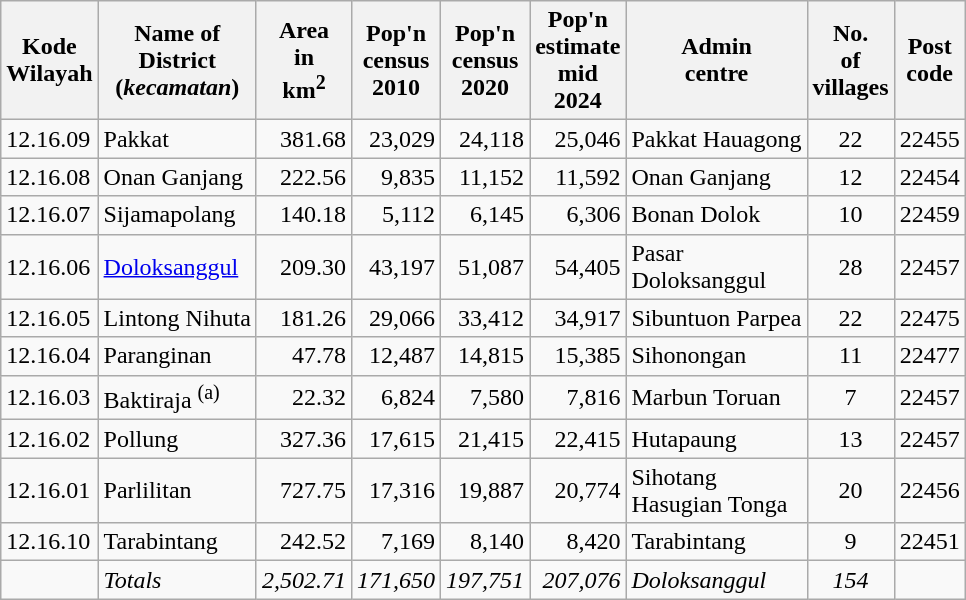<table class="sortable wikitable">
<tr>
<th>Kode<br>Wilayah</th>
<th>Name of<br>District<br>(<em>kecamatan</em>)</th>
<th>Area<br>in <br>km<sup>2</sup></th>
<th>Pop'n<br>census<br>2010</th>
<th>Pop'n<br>census<br>2020</th>
<th>Pop'n<br>estimate<br>mid<br> 2024</th>
<th>Admin<br> centre</th>
<th>No.<br>of<br>villages</th>
<th>Post<br>code</th>
</tr>
<tr>
<td>12.16.09</td>
<td>Pakkat</td>
<td align="right">381.68</td>
<td align="right">23,029</td>
<td align="right">24,118</td>
<td align="right">25,046</td>
<td>Pakkat Hauagong</td>
<td align="center">22</td>
<td>22455</td>
</tr>
<tr>
<td>12.16.08</td>
<td>Onan Ganjang</td>
<td align="right">222.56</td>
<td align="right">9,835</td>
<td align="right">11,152</td>
<td align="right">11,592</td>
<td>Onan Ganjang</td>
<td align="center">12</td>
<td>22454</td>
</tr>
<tr>
<td>12.16.07</td>
<td>Sijamapolang</td>
<td align="right">140.18</td>
<td align="right">5,112</td>
<td align="right">6,145</td>
<td align="right">6,306</td>
<td>Bonan Dolok</td>
<td align="center">10</td>
<td>22459</td>
</tr>
<tr>
<td>12.16.06</td>
<td><a href='#'>Doloksanggul</a></td>
<td align="right">209.30</td>
<td align="right">43,197</td>
<td align="right">51,087</td>
<td align="right">54,405</td>
<td>Pasar <br>Doloksanggul</td>
<td align="center">28</td>
<td>22457</td>
</tr>
<tr>
<td>12.16.05</td>
<td>Lintong Nihuta</td>
<td align="right">181.26</td>
<td align="right">29,066</td>
<td align="right">33,412</td>
<td align="right">34,917</td>
<td>Sibuntuon Parpea</td>
<td align="center">22</td>
<td>22475</td>
</tr>
<tr>
<td>12.16.04</td>
<td>Paranginan</td>
<td align="right">47.78</td>
<td align="right">12,487</td>
<td align="right">14,815</td>
<td align="right">15,385</td>
<td>Sihonongan</td>
<td align="center">11</td>
<td>22477</td>
</tr>
<tr>
<td>12.16.03</td>
<td>Baktiraja <sup>(a)</sup></td>
<td align="right">22.32</td>
<td align="right">6,824</td>
<td align="right">7,580</td>
<td align="right">7,816</td>
<td>Marbun Toruan</td>
<td align="center">7</td>
<td>22457</td>
</tr>
<tr>
<td>12.16.02</td>
<td>Pollung</td>
<td align="right">327.36</td>
<td align="right">17,615</td>
<td align="right">21,415</td>
<td align="right">22,415</td>
<td>Hutapaung</td>
<td align="center">13</td>
<td>22457</td>
</tr>
<tr>
<td>12.16.01</td>
<td>Parlilitan</td>
<td align="right">727.75</td>
<td align="right">17,316</td>
<td align="right">19,887</td>
<td align="right">20,774</td>
<td>Sihotang <br>Hasugian Tonga</td>
<td align="center">20</td>
<td>22456</td>
</tr>
<tr>
<td>12.16.10</td>
<td>Tarabintang</td>
<td align="right">242.52</td>
<td align="right">7,169</td>
<td align="right">8,140</td>
<td align="right">8,420</td>
<td>Tarabintang</td>
<td align="center">9</td>
<td>22451</td>
</tr>
<tr>
<td></td>
<td><em>Totals</em></td>
<td align="right"><em>2,502.71</em></td>
<td align="right"><em>171,650</em></td>
<td align="right"><em>197,751</em></td>
<td align="right"><em>207,076</em></td>
<td><em>Doloksanggul</em></td>
<td align="center"><em>154</em></td>
<td></td>
</tr>
</table>
